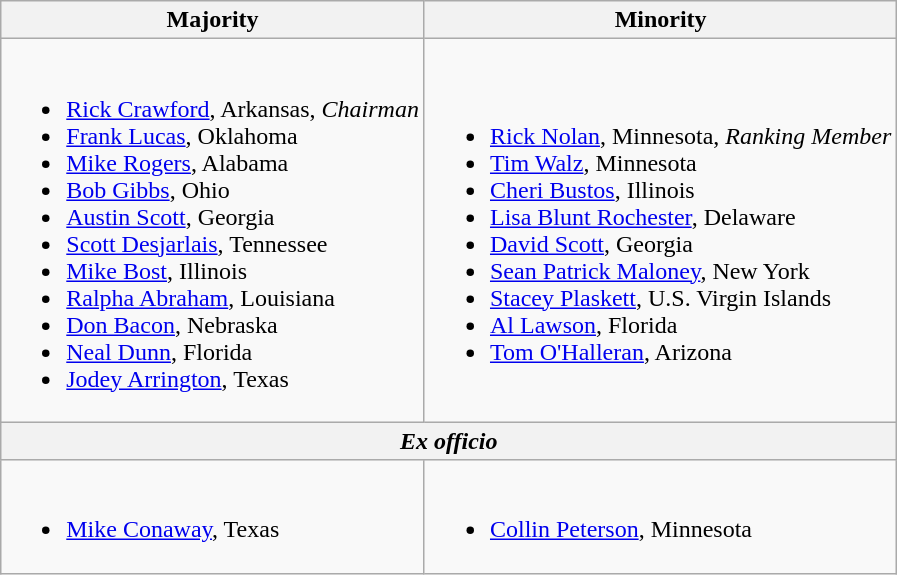<table class=wikitable>
<tr>
<th>Majority</th>
<th>Minority</th>
</tr>
<tr>
<td><br><ul><li><a href='#'>Rick Crawford</a>, Arkansas, <em>Chairman</em></li><li><a href='#'>Frank Lucas</a>, Oklahoma</li><li><a href='#'>Mike Rogers</a>, Alabama</li><li><a href='#'>Bob Gibbs</a>, Ohio</li><li><a href='#'>Austin Scott</a>, Georgia</li><li><a href='#'>Scott Desjarlais</a>, Tennessee</li><li><a href='#'>Mike Bost</a>, Illinois</li><li><a href='#'>Ralpha Abraham</a>, Louisiana</li><li><a href='#'>Don Bacon</a>, Nebraska</li><li><a href='#'>Neal Dunn</a>, Florida</li><li><a href='#'>Jodey Arrington</a>, Texas</li></ul></td>
<td><br><ul><li><a href='#'>Rick Nolan</a>, Minnesota, <em>Ranking Member</em></li><li><a href='#'>Tim Walz</a>, Minnesota</li><li><a href='#'>Cheri Bustos</a>, Illinois</li><li><a href='#'>Lisa Blunt Rochester</a>, Delaware</li><li><a href='#'>David Scott</a>, Georgia</li><li><a href='#'>Sean Patrick Maloney</a>, New York</li><li><a href='#'>Stacey Plaskett</a>, U.S. Virgin Islands</li><li><a href='#'>Al Lawson</a>, Florida</li><li><a href='#'>Tom O'Halleran</a>, Arizona</li></ul></td>
</tr>
<tr>
<th colspan=2><em>Ex officio</em></th>
</tr>
<tr>
<td><br><ul><li><a href='#'>Mike Conaway</a>, Texas</li></ul></td>
<td><br><ul><li><a href='#'>Collin Peterson</a>, Minnesota</li></ul></td>
</tr>
</table>
